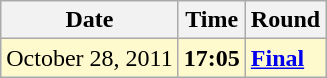<table class="wikitable">
<tr>
<th>Date</th>
<th>Time</th>
<th>Round</th>
</tr>
<tr style=background:lemonchiffon>
<td>October 28, 2011</td>
<td><strong>17:05</strong></td>
<td><strong><a href='#'>Final</a></strong></td>
</tr>
</table>
